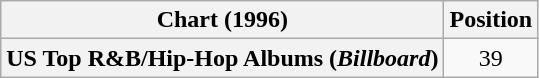<table class="wikitable plainrowheaders">
<tr>
<th scope="col">Chart (1996)</th>
<th scope="col">Position</th>
</tr>
<tr>
<th scope="row">US Top R&B/Hip-Hop Albums (<em>Billboard</em>)</th>
<td align="center">39</td>
</tr>
</table>
